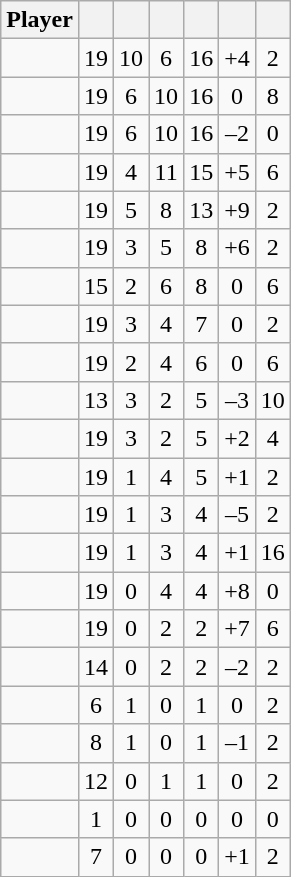<table class="wikitable sortable" style="text-align:center;">
<tr>
<th>Player</th>
<th></th>
<th></th>
<th></th>
<th></th>
<th data-sort-type="number"></th>
<th></th>
</tr>
<tr>
<td></td>
<td>19</td>
<td>10</td>
<td>6</td>
<td>16</td>
<td>+4</td>
<td>2</td>
</tr>
<tr>
<td></td>
<td>19</td>
<td>6</td>
<td>10</td>
<td>16</td>
<td>0</td>
<td>8</td>
</tr>
<tr>
<td></td>
<td>19</td>
<td>6</td>
<td>10</td>
<td>16</td>
<td>–2</td>
<td>0</td>
</tr>
<tr>
<td></td>
<td>19</td>
<td>4</td>
<td>11</td>
<td>15</td>
<td>+5</td>
<td>6</td>
</tr>
<tr>
<td></td>
<td>19</td>
<td>5</td>
<td>8</td>
<td>13</td>
<td>+9</td>
<td>2</td>
</tr>
<tr>
<td></td>
<td>19</td>
<td>3</td>
<td>5</td>
<td>8</td>
<td>+6</td>
<td>2</td>
</tr>
<tr>
<td></td>
<td>15</td>
<td>2</td>
<td>6</td>
<td>8</td>
<td>0</td>
<td>6</td>
</tr>
<tr>
<td></td>
<td>19</td>
<td>3</td>
<td>4</td>
<td>7</td>
<td>0</td>
<td>2</td>
</tr>
<tr>
<td></td>
<td>19</td>
<td>2</td>
<td>4</td>
<td>6</td>
<td>0</td>
<td>6</td>
</tr>
<tr>
<td></td>
<td>13</td>
<td>3</td>
<td>2</td>
<td>5</td>
<td>–3</td>
<td>10</td>
</tr>
<tr>
<td></td>
<td>19</td>
<td>3</td>
<td>2</td>
<td>5</td>
<td>+2</td>
<td>4</td>
</tr>
<tr>
<td></td>
<td>19</td>
<td>1</td>
<td>4</td>
<td>5</td>
<td>+1</td>
<td>2</td>
</tr>
<tr>
<td></td>
<td>19</td>
<td>1</td>
<td>3</td>
<td>4</td>
<td>–5</td>
<td>2</td>
</tr>
<tr>
<td></td>
<td>19</td>
<td>1</td>
<td>3</td>
<td>4</td>
<td>+1</td>
<td>16</td>
</tr>
<tr>
<td></td>
<td>19</td>
<td>0</td>
<td>4</td>
<td>4</td>
<td>+8</td>
<td>0</td>
</tr>
<tr>
<td></td>
<td>19</td>
<td>0</td>
<td>2</td>
<td>2</td>
<td>+7</td>
<td>6</td>
</tr>
<tr>
<td></td>
<td>14</td>
<td>0</td>
<td>2</td>
<td>2</td>
<td>–2</td>
<td>2</td>
</tr>
<tr>
<td></td>
<td>6</td>
<td>1</td>
<td>0</td>
<td>1</td>
<td>0</td>
<td>2</td>
</tr>
<tr>
<td></td>
<td>8</td>
<td>1</td>
<td>0</td>
<td>1</td>
<td>–1</td>
<td>2</td>
</tr>
<tr>
<td></td>
<td>12</td>
<td>0</td>
<td>1</td>
<td>1</td>
<td>0</td>
<td>2</td>
</tr>
<tr>
<td></td>
<td>1</td>
<td>0</td>
<td>0</td>
<td>0</td>
<td>0</td>
<td>0</td>
</tr>
<tr>
<td></td>
<td>7</td>
<td>0</td>
<td>0</td>
<td>0</td>
<td>+1</td>
<td>2</td>
</tr>
</table>
